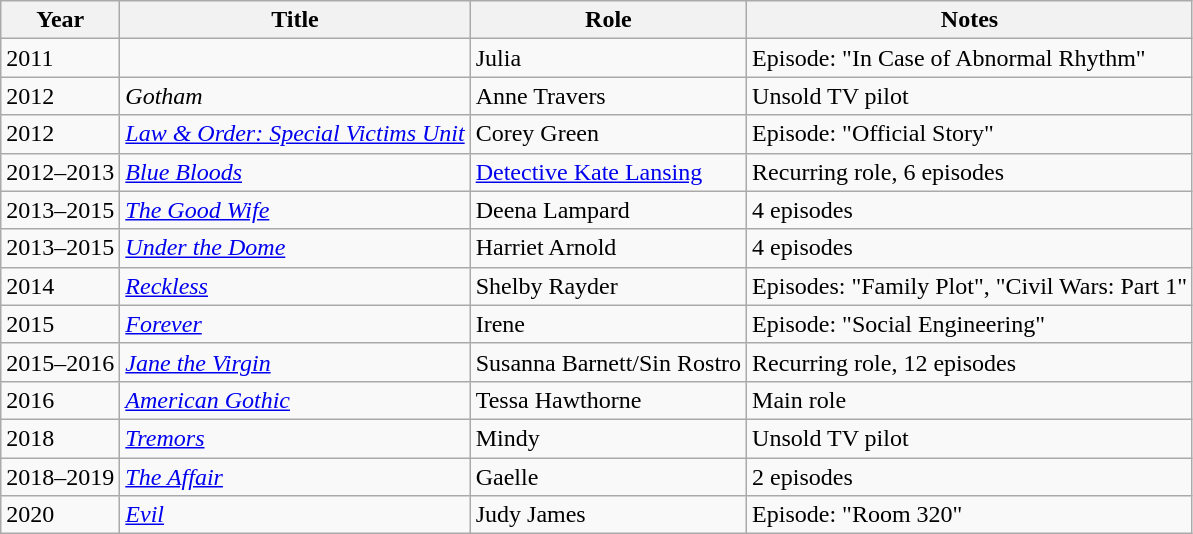<table class="wikitable sortable">
<tr>
<th>Year</th>
<th>Title</th>
<th>Role</th>
<th class="unsortable">Notes</th>
</tr>
<tr>
<td>2011</td>
<td><em></em></td>
<td>Julia</td>
<td>Episode: "In Case of Abnormal Rhythm"</td>
</tr>
<tr>
<td>2012</td>
<td><em>Gotham</em></td>
<td>Anne Travers</td>
<td>Unsold TV pilot</td>
</tr>
<tr>
<td>2012</td>
<td><em><a href='#'>Law & Order: Special Victims Unit</a></em></td>
<td>Corey Green</td>
<td>Episode: "Official Story"</td>
</tr>
<tr>
<td>2012–2013</td>
<td><em><a href='#'>Blue Bloods</a></em></td>
<td><a href='#'>Detective Kate Lansing</a></td>
<td>Recurring role, 6 episodes</td>
</tr>
<tr>
<td>2013–2015</td>
<td><em><a href='#'>The Good Wife</a></em></td>
<td>Deena Lampard</td>
<td>4 episodes</td>
</tr>
<tr>
<td>2013–2015</td>
<td><em><a href='#'>Under the Dome</a></em></td>
<td>Harriet Arnold</td>
<td>4 episodes</td>
</tr>
<tr>
<td>2014</td>
<td><em><a href='#'>Reckless</a></em></td>
<td>Shelby Rayder</td>
<td>Episodes: "Family Plot", "Civil Wars: Part 1"</td>
</tr>
<tr>
<td>2015</td>
<td><em><a href='#'>Forever</a></em></td>
<td>Irene</td>
<td>Episode: "Social Engineering"</td>
</tr>
<tr>
<td>2015–2016</td>
<td><em><a href='#'>Jane the Virgin</a></em></td>
<td>Susanna Barnett/Sin Rostro</td>
<td>Recurring role, 12 episodes</td>
</tr>
<tr>
<td>2016</td>
<td><em><a href='#'>American Gothic</a></em></td>
<td>Tessa Hawthorne</td>
<td>Main role</td>
</tr>
<tr>
<td>2018</td>
<td><em><a href='#'>Tremors</a> </em></td>
<td>Mindy</td>
<td>Unsold TV pilot</td>
</tr>
<tr>
<td>2018–2019</td>
<td><em><a href='#'>The Affair</a></em></td>
<td>Gaelle</td>
<td>2 episodes</td>
</tr>
<tr>
<td>2020</td>
<td><em><a href='#'>Evil</a></em></td>
<td>Judy James</td>
<td>Episode: "Room 320"</td>
</tr>
</table>
